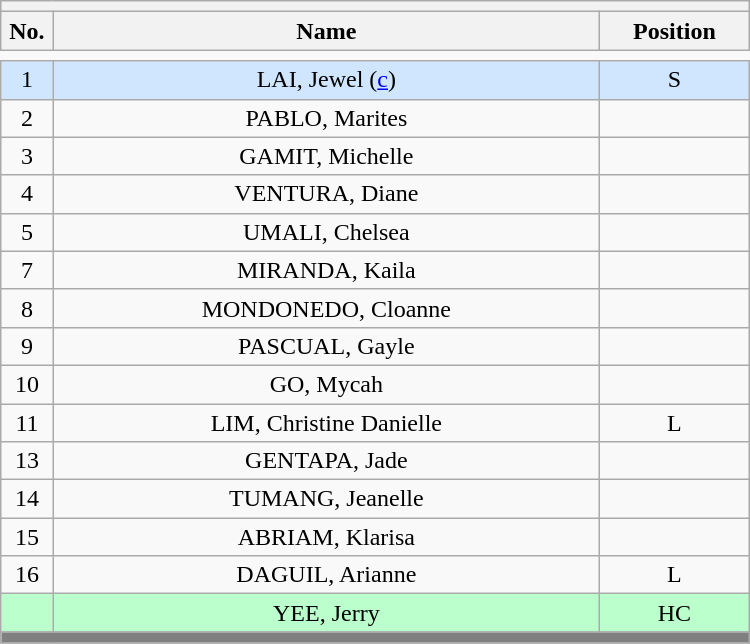<table class='wikitable mw-collapsible mw-collapsed' style="text-align: center; width: 500px; border: none">
<tr>
<th style='text-align: left;' colspan=3></th>
</tr>
<tr>
<th style='width: 7%;'>No.</th>
<th>Name</th>
<th style='width: 20%;'>Position</th>
</tr>
<tr>
<td style='border: none;'></td>
</tr>
<tr bgcolor=#D0E6FF>
<td>1</td>
<td>LAI, Jewel (<a href='#'>c</a>)</td>
<td>S</td>
</tr>
<tr>
<td>2</td>
<td>PABLO, Marites</td>
<td></td>
</tr>
<tr>
<td>3</td>
<td>GAMIT, Michelle</td>
<td></td>
</tr>
<tr>
<td>4</td>
<td>VENTURA, Diane</td>
<td></td>
</tr>
<tr>
<td>5</td>
<td>UMALI, Chelsea</td>
<td></td>
</tr>
<tr>
<td>7</td>
<td>MIRANDA, Kaila</td>
<td></td>
</tr>
<tr>
<td>8</td>
<td>MONDONEDO, Cloanne</td>
<td></td>
</tr>
<tr>
<td>9</td>
<td>PASCUAL, Gayle</td>
<td></td>
</tr>
<tr>
<td>10</td>
<td>GO, Mycah</td>
<td></td>
</tr>
<tr>
<td>11</td>
<td>LIM, Christine Danielle</td>
<td>L</td>
</tr>
<tr>
<td>13</td>
<td>GENTAPA, Jade</td>
<td></td>
</tr>
<tr>
<td>14</td>
<td>TUMANG, Jeanelle</td>
<td></td>
</tr>
<tr>
<td>15</td>
<td>ABRIAM, Klarisa</td>
<td></td>
</tr>
<tr>
<td>16</td>
<td>DAGUIL, Arianne</td>
<td>L</td>
</tr>
<tr bgcolor=#BBFFCC>
<td></td>
<td>YEE, Jerry</td>
<td>HC</td>
</tr>
<tr>
<th style='background: grey;' colspan=3></th>
</tr>
</table>
